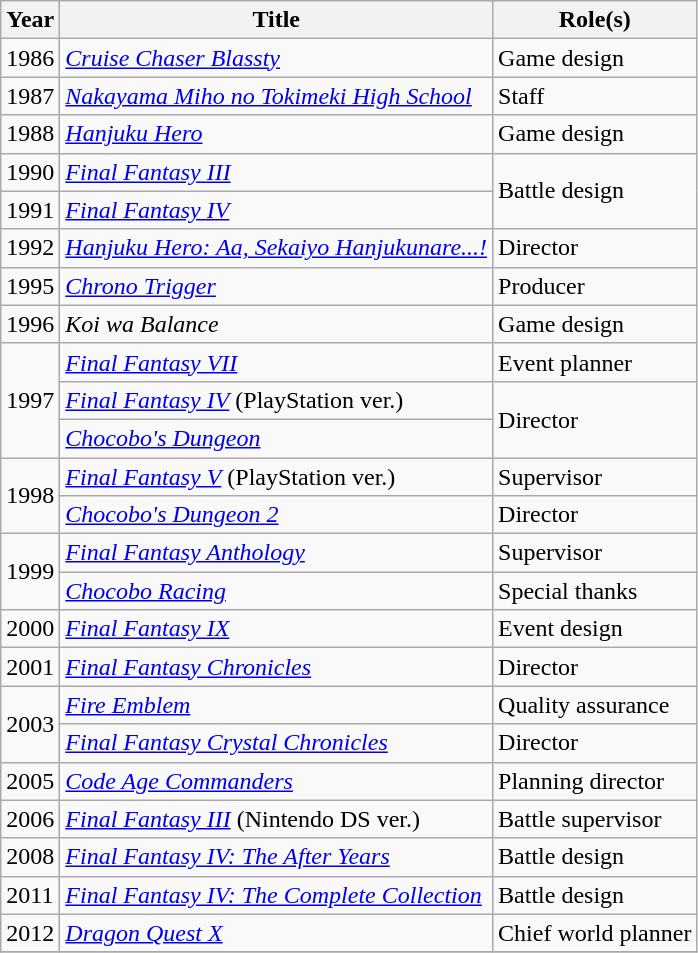<table class="wikitable sortable">
<tr>
<th scope="col">Year</th>
<th scope="col">Title</th>
<th scope="col">Role(s)</th>
</tr>
<tr>
<td>1986</td>
<td><em><a href='#'>Cruise Chaser Blassty</a></em></td>
<td>Game design</td>
</tr>
<tr>
<td>1987</td>
<td><em><a href='#'>Nakayama Miho no Tokimeki High School</a></em></td>
<td>Staff</td>
</tr>
<tr>
<td>1988</td>
<td><em><a href='#'>Hanjuku Hero</a></em></td>
<td>Game design</td>
</tr>
<tr>
<td>1990</td>
<td><em><a href='#'>Final Fantasy III</a></em></td>
<td rowspan="2">Battle design</td>
</tr>
<tr>
<td>1991</td>
<td><em><a href='#'>Final Fantasy IV</a></em></td>
</tr>
<tr>
<td>1992</td>
<td><em><a href='#'>Hanjuku Hero: Aa, Sekaiyo Hanjukunare...!</a></em></td>
<td>Director</td>
</tr>
<tr>
<td>1995</td>
<td><em><a href='#'>Chrono Trigger</a></em></td>
<td>Producer</td>
</tr>
<tr>
<td>1996</td>
<td><em>Koi wa Balance</em></td>
<td>Game design</td>
</tr>
<tr>
<td rowspan="3">1997</td>
<td><em><a href='#'>Final Fantasy VII</a></em></td>
<td>Event planner</td>
</tr>
<tr>
<td><em><a href='#'>Final Fantasy IV</a></em> (PlayStation ver.)</td>
<td rowspan="2">Director</td>
</tr>
<tr>
<td><em><a href='#'>Chocobo's Dungeon</a></em></td>
</tr>
<tr>
<td rowspan="2">1998</td>
<td><em><a href='#'>Final Fantasy V</a></em> (PlayStation ver.)</td>
<td>Supervisor</td>
</tr>
<tr>
<td><em><a href='#'>Chocobo's Dungeon 2</a></em></td>
<td>Director</td>
</tr>
<tr>
<td rowspan="2">1999</td>
<td><em><a href='#'>Final Fantasy Anthology</a></em></td>
<td>Supervisor</td>
</tr>
<tr>
<td><em><a href='#'>Chocobo Racing</a></em></td>
<td>Special thanks</td>
</tr>
<tr>
<td>2000</td>
<td><em><a href='#'>Final Fantasy IX</a></em></td>
<td>Event design </td>
</tr>
<tr>
<td>2001</td>
<td><em><a href='#'>Final Fantasy Chronicles</a></em></td>
<td>Director</td>
</tr>
<tr>
<td rowspan="2">2003</td>
<td><em><a href='#'>Fire Emblem</a></em></td>
<td>Quality assurance</td>
</tr>
<tr>
<td><em><a href='#'>Final Fantasy Crystal Chronicles</a></em></td>
<td>Director</td>
</tr>
<tr>
<td>2005</td>
<td><em><a href='#'>Code Age Commanders</a></em></td>
<td>Planning director</td>
</tr>
<tr>
<td>2006</td>
<td><em><a href='#'>Final Fantasy III</a></em> (Nintendo DS ver.)</td>
<td>Battle supervisor</td>
</tr>
<tr>
<td>2008</td>
<td><em><a href='#'>Final Fantasy IV: The After Years</a></em></td>
<td>Battle design</td>
</tr>
<tr>
<td>2011</td>
<td><em><a href='#'>Final Fantasy IV: The Complete Collection</a></em></td>
<td>Battle design</td>
</tr>
<tr>
<td>2012</td>
<td><em><a href='#'>Dragon Quest X</a></em></td>
<td>Chief world planner</td>
</tr>
<tr>
</tr>
</table>
